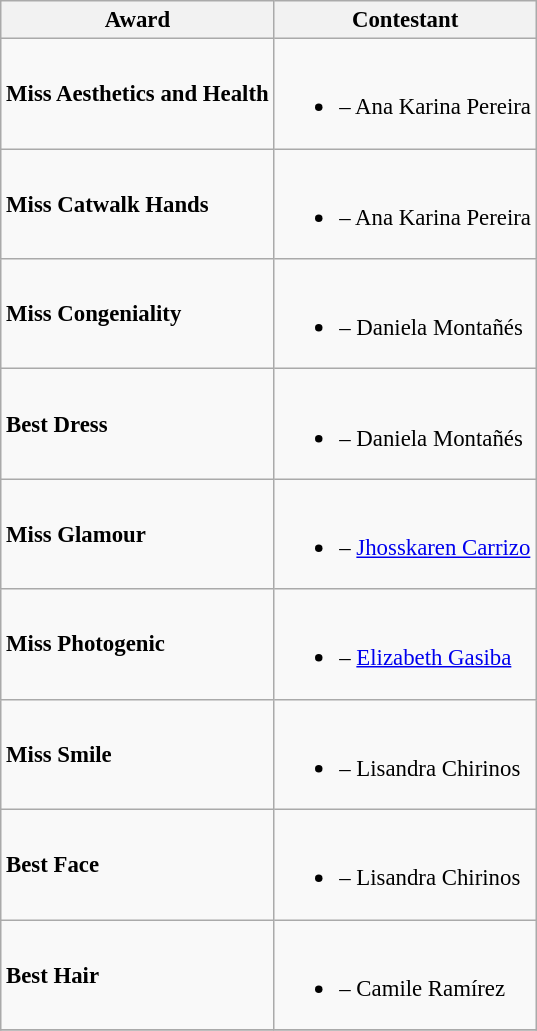<table class="wikitable unsortable" style="font-size:95%;">
<tr>
<th>Award</th>
<th>Contestant</th>
</tr>
<tr>
<td><strong>Miss Aesthetics and Health</strong></td>
<td><br><ul><li><strong></strong> – Ana Karina Pereira</li></ul></td>
</tr>
<tr>
<td><strong>Miss Catwalk Hands</strong></td>
<td><br><ul><li><strong></strong> – Ana Karina Pereira</li></ul></td>
</tr>
<tr>
<td><strong>Miss Congeniality</strong></td>
<td><br><ul><li><strong></strong> – Daniela Montañés</li></ul></td>
</tr>
<tr>
<td><strong>Best Dress</strong></td>
<td><br><ul><li><strong></strong> – Daniela Montañés</li></ul></td>
</tr>
<tr>
<td><strong>Miss Glamour</strong></td>
<td><br><ul><li><strong></strong> – <a href='#'>Jhosskaren Carrizo</a></li></ul></td>
</tr>
<tr>
<td><strong>Miss Photogenic</strong></td>
<td><br><ul><li><strong></strong> – <a href='#'>Elizabeth Gasiba</a></li></ul></td>
</tr>
<tr>
<td><strong>Miss Smile</strong></td>
<td><br><ul><li><strong></strong> – Lisandra Chirinos</li></ul></td>
</tr>
<tr>
<td><strong>Best Face</strong></td>
<td><br><ul><li><strong></strong> – Lisandra Chirinos</li></ul></td>
</tr>
<tr>
<td><strong>Best Hair</strong></td>
<td><br><ul><li><strong></strong> – Camile Ramírez</li></ul></td>
</tr>
<tr>
</tr>
</table>
